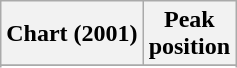<table class="wikitable sortable plainrowheaders">
<tr>
<th>Chart (2001)</th>
<th>Peak<br>position</th>
</tr>
<tr>
</tr>
<tr>
</tr>
</table>
